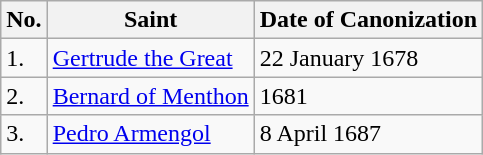<table class="wikitable">
<tr>
<th>No.</th>
<th>Saint</th>
<th>Date of Canonization</th>
</tr>
<tr>
<td>1.</td>
<td><a href='#'>Gertrude the Great</a></td>
<td>22 January 1678</td>
</tr>
<tr>
<td>2.</td>
<td><a href='#'>Bernard of Menthon</a></td>
<td>1681</td>
</tr>
<tr>
<td>3.</td>
<td><a href='#'>Pedro Armengol</a></td>
<td>8 April 1687</td>
</tr>
</table>
